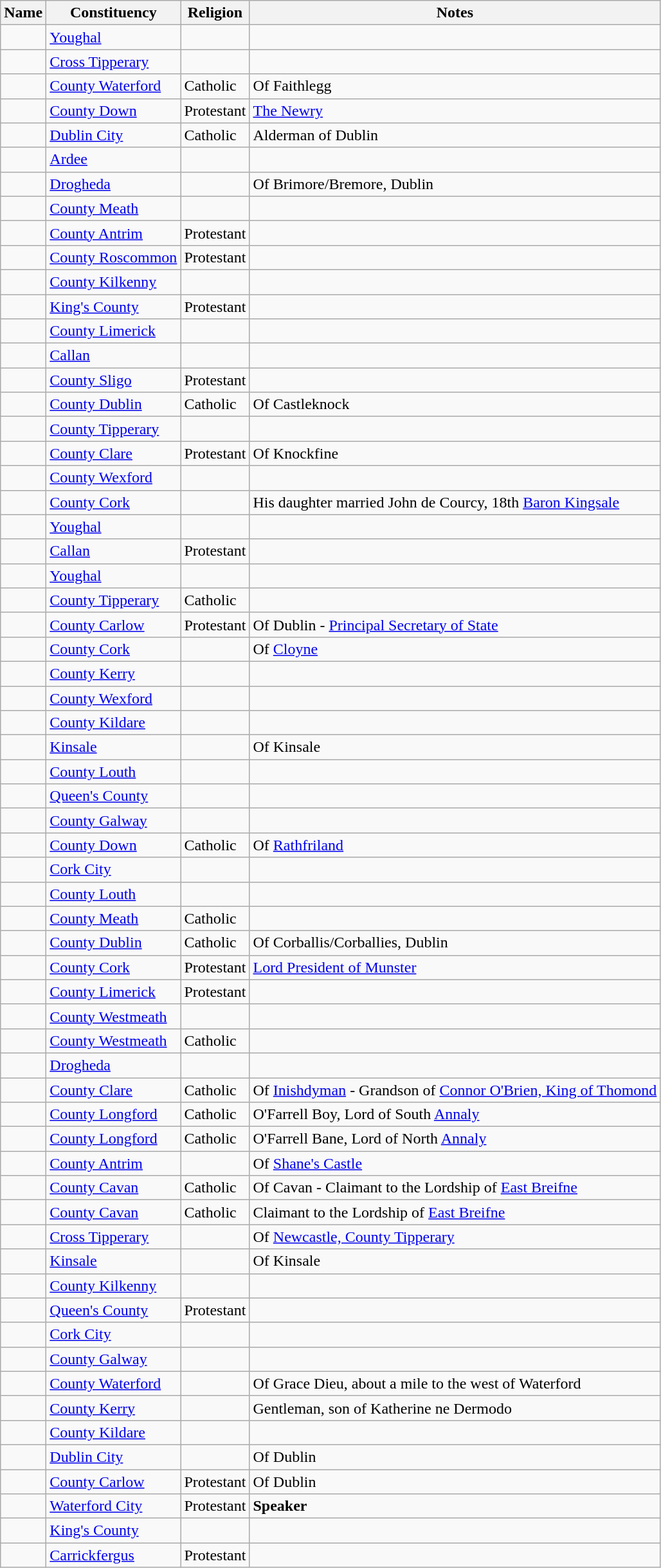<table class="wikitable sortable">
<tr>
<th>Name</th>
<th>Constituency</th>
<th>Religion</th>
<th>Notes</th>
</tr>
<tr>
<td></td>
<td><a href='#'>Youghal</a></td>
<td></td>
<td></td>
</tr>
<tr>
<td></td>
<td><a href='#'>Cross Tipperary</a></td>
<td></td>
<td></td>
</tr>
<tr>
<td></td>
<td><a href='#'>County Waterford</a></td>
<td>Catholic</td>
<td>Of Faithlegg</td>
</tr>
<tr>
<td></td>
<td><a href='#'>County Down</a></td>
<td>Protestant</td>
<td><a href='#'>The Newry</a></td>
</tr>
<tr>
<td></td>
<td><a href='#'>Dublin City</a></td>
<td>Catholic</td>
<td>Alderman of Dublin</td>
</tr>
<tr>
<td></td>
<td><a href='#'>Ardee</a></td>
<td></td>
<td></td>
</tr>
<tr>
<td></td>
<td><a href='#'>Drogheda</a></td>
<td></td>
<td>Of Brimore/Bremore, Dublin</td>
</tr>
<tr>
<td></td>
<td><a href='#'>County Meath</a></td>
<td></td>
<td></td>
</tr>
<tr>
<td></td>
<td><a href='#'>County Antrim</a></td>
<td>Protestant</td>
<td></td>
</tr>
<tr>
<td></td>
<td><a href='#'>County Roscommon</a></td>
<td>Protestant</td>
<td></td>
</tr>
<tr>
<td></td>
<td><a href='#'>County Kilkenny</a></td>
<td></td>
<td></td>
</tr>
<tr>
<td></td>
<td><a href='#'>King's County</a></td>
<td>Protestant</td>
<td></td>
</tr>
<tr>
<td></td>
<td><a href='#'>County Limerick</a></td>
<td></td>
<td></td>
</tr>
<tr>
<td></td>
<td><a href='#'>Callan</a></td>
<td></td>
<td></td>
</tr>
<tr>
<td></td>
<td><a href='#'>County Sligo</a></td>
<td>Protestant</td>
<td></td>
</tr>
<tr>
<td></td>
<td><a href='#'>County Dublin</a></td>
<td>Catholic</td>
<td>Of Castleknock</td>
</tr>
<tr>
<td></td>
<td><a href='#'>County Tipperary</a></td>
<td></td>
<td></td>
</tr>
<tr>
<td></td>
<td><a href='#'>County Clare</a></td>
<td>Protestant</td>
<td>Of Knockfine</td>
</tr>
<tr>
<td></td>
<td><a href='#'>County Wexford</a></td>
<td></td>
<td></td>
</tr>
<tr>
<td></td>
<td><a href='#'>County Cork</a></td>
<td></td>
<td>His daughter married John de Courcy, 18th <a href='#'>Baron Kingsale</a></td>
</tr>
<tr>
<td></td>
<td><a href='#'>Youghal</a></td>
<td></td>
<td></td>
</tr>
<tr>
<td></td>
<td><a href='#'>Callan</a></td>
<td>Protestant</td>
<td></td>
</tr>
<tr>
<td></td>
<td><a href='#'>Youghal</a></td>
<td></td>
<td></td>
</tr>
<tr>
<td></td>
<td><a href='#'>County Tipperary</a></td>
<td>Catholic</td>
<td></td>
</tr>
<tr>
<td></td>
<td><a href='#'>County Carlow</a></td>
<td>Protestant</td>
<td>Of Dublin - <a href='#'>Principal Secretary of State</a></td>
</tr>
<tr>
<td></td>
<td><a href='#'>County Cork</a></td>
<td></td>
<td>Of <a href='#'>Cloyne</a></td>
</tr>
<tr>
<td></td>
<td><a href='#'>County Kerry</a></td>
<td></td>
<td></td>
</tr>
<tr>
<td></td>
<td><a href='#'>County Wexford</a></td>
<td></td>
<td></td>
</tr>
<tr>
<td></td>
<td><a href='#'>County Kildare</a></td>
<td></td>
<td></td>
</tr>
<tr>
<td></td>
<td><a href='#'>Kinsale</a></td>
<td></td>
<td>Of Kinsale</td>
</tr>
<tr>
<td></td>
<td><a href='#'>County Louth</a></td>
<td></td>
<td></td>
</tr>
<tr>
<td></td>
<td><a href='#'>Queen's County</a></td>
<td></td>
<td></td>
</tr>
<tr>
<td></td>
<td><a href='#'>County Galway</a></td>
<td></td>
<td></td>
</tr>
<tr>
<td></td>
<td><a href='#'>County Down</a></td>
<td>Catholic</td>
<td>Of <a href='#'>Rathfriland</a></td>
</tr>
<tr>
<td></td>
<td><a href='#'>Cork City</a></td>
<td></td>
<td></td>
</tr>
<tr>
<td></td>
<td><a href='#'>County Louth</a></td>
<td></td>
<td></td>
</tr>
<tr>
<td></td>
<td><a href='#'>County Meath</a></td>
<td>Catholic</td>
<td></td>
</tr>
<tr>
<td></td>
<td><a href='#'>County Dublin</a></td>
<td>Catholic</td>
<td>Of Corballis/Corballies, Dublin</td>
</tr>
<tr>
<td></td>
<td><a href='#'>County Cork</a></td>
<td>Protestant</td>
<td><a href='#'>Lord President of Munster</a></td>
</tr>
<tr>
<td></td>
<td><a href='#'>County Limerick</a></td>
<td>Protestant</td>
<td></td>
</tr>
<tr>
<td></td>
<td><a href='#'>County Westmeath</a></td>
<td></td>
<td></td>
</tr>
<tr>
<td></td>
<td><a href='#'>County Westmeath</a></td>
<td>Catholic</td>
<td></td>
</tr>
<tr>
<td></td>
<td><a href='#'>Drogheda</a></td>
<td></td>
<td></td>
</tr>
<tr>
<td></td>
<td><a href='#'>County Clare</a></td>
<td>Catholic</td>
<td>Of <a href='#'>Inishdyman</a> - Grandson of <a href='#'>Connor O'Brien, King of Thomond</a></td>
</tr>
<tr>
<td></td>
<td><a href='#'>County Longford</a></td>
<td>Catholic</td>
<td>O'Farrell Boy, Lord of South <a href='#'>Annaly</a></td>
</tr>
<tr>
<td></td>
<td><a href='#'>County Longford</a></td>
<td>Catholic</td>
<td>O'Farrell Bane, Lord of North <a href='#'>Annaly</a></td>
</tr>
<tr>
<td></td>
<td><a href='#'>County Antrim</a></td>
<td></td>
<td>Of <a href='#'>Shane's Castle</a></td>
</tr>
<tr>
<td></td>
<td><a href='#'>County Cavan</a></td>
<td>Catholic</td>
<td>Of Cavan - Claimant to the Lordship of <a href='#'>East Breifne</a></td>
</tr>
<tr>
<td></td>
<td><a href='#'>County Cavan</a></td>
<td>Catholic</td>
<td>Claimant to the Lordship of <a href='#'>East Breifne</a></td>
</tr>
<tr>
<td></td>
<td><a href='#'>Cross Tipperary</a></td>
<td></td>
<td>Of <a href='#'>Newcastle, County Tipperary</a></td>
</tr>
<tr>
<td></td>
<td><a href='#'>Kinsale</a></td>
<td></td>
<td>Of Kinsale</td>
</tr>
<tr>
<td></td>
<td><a href='#'>County Kilkenny</a></td>
<td></td>
<td></td>
</tr>
<tr>
<td></td>
<td><a href='#'>Queen's County</a></td>
<td>Protestant</td>
<td></td>
</tr>
<tr>
<td></td>
<td><a href='#'>Cork City</a></td>
<td></td>
<td></td>
</tr>
<tr>
<td></td>
<td><a href='#'>County Galway</a></td>
<td></td>
<td></td>
</tr>
<tr>
<td></td>
<td><a href='#'>County Waterford</a></td>
<td></td>
<td>Of Grace Dieu, about a mile to the west of Waterford</td>
</tr>
<tr>
<td></td>
<td><a href='#'>County Kerry</a></td>
<td></td>
<td>Gentleman, son of Katherine ne Dermodo </td>
</tr>
<tr>
<td></td>
<td><a href='#'>County Kildare</a></td>
<td></td>
<td></td>
</tr>
<tr>
<td></td>
<td><a href='#'>Dublin City</a></td>
<td></td>
<td>Of Dublin</td>
</tr>
<tr>
<td></td>
<td><a href='#'>County Carlow</a></td>
<td>Protestant</td>
<td>Of Dublin</td>
</tr>
<tr>
<td></td>
<td><a href='#'>Waterford City</a></td>
<td>Protestant</td>
<td><strong>Speaker</strong></td>
</tr>
<tr>
<td></td>
<td><a href='#'>King's County</a></td>
<td></td>
<td></td>
</tr>
<tr>
<td></td>
<td><a href='#'>Carrickfergus</a></td>
<td>Protestant</td>
<td></td>
</tr>
</table>
